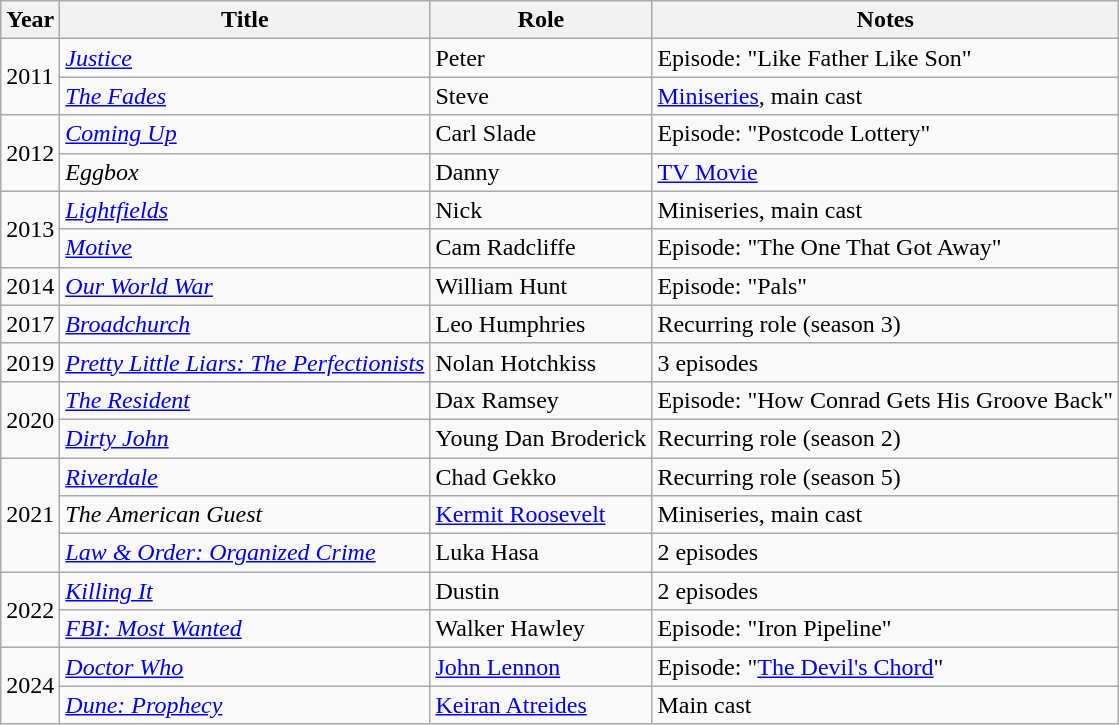<table class="wikitable sortable">
<tr>
<th>Year</th>
<th>Title</th>
<th>Role</th>
<th class="unsortable">Notes</th>
</tr>
<tr>
<td rowspan="2">2011</td>
<td><em><a href='#'>Justice</a></em></td>
<td>Peter</td>
<td>Episode: "Like Father Like Son"</td>
</tr>
<tr>
<td><em><a href='#'>The Fades</a></em></td>
<td>Steve</td>
<td><a href='#'>Miniseries</a>, main cast</td>
</tr>
<tr>
<td rowspan="2">2012</td>
<td><em><a href='#'>Coming Up</a></em></td>
<td>Carl Slade</td>
<td>Episode: "Postcode Lottery"</td>
</tr>
<tr>
<td><em>Eggbox</em></td>
<td>Danny</td>
<td><a href='#'>TV Movie</a></td>
</tr>
<tr>
<td rowspan="2">2013</td>
<td><em><a href='#'>Lightfields</a></em></td>
<td>Nick</td>
<td>Miniseries, main cast</td>
</tr>
<tr>
<td><em><a href='#'>Motive</a></em></td>
<td>Cam Radcliffe</td>
<td>Episode: "The One That Got Away"</td>
</tr>
<tr>
<td>2014</td>
<td><em><a href='#'>Our World War</a></em></td>
<td>William Hunt</td>
<td>Episode: "Pals"</td>
</tr>
<tr>
<td>2017</td>
<td><em><a href='#'>Broadchurch</a></em></td>
<td>Leo Humphries</td>
<td>Recurring role (season 3)</td>
</tr>
<tr>
<td>2019</td>
<td><em><a href='#'>Pretty Little Liars: The Perfectionists</a></em></td>
<td>Nolan Hotchkiss</td>
<td>3 episodes</td>
</tr>
<tr>
<td rowspan="2">2020</td>
<td><em><a href='#'>The Resident</a></em></td>
<td>Dax Ramsey</td>
<td>Episode: "How Conrad Gets His Groove Back"</td>
</tr>
<tr>
<td><em><a href='#'>Dirty John</a></em></td>
<td>Young Dan Broderick</td>
<td>Recurring role (season 2)</td>
</tr>
<tr>
<td rowspan="3">2021</td>
<td><em><a href='#'>Riverdale</a></em></td>
<td>Chad Gekko</td>
<td>Recurring role (season 5)</td>
</tr>
<tr>
<td><em>The American Guest</em></td>
<td><a href='#'>Kermit Roosevelt</a></td>
<td>Miniseries, main cast</td>
</tr>
<tr>
<td><em><a href='#'>Law & Order: Organized Crime</a></em></td>
<td>Luka Hasa</td>
<td>2 episodes</td>
</tr>
<tr>
<td rowspan="2">2022</td>
<td><em><a href='#'>Killing It</a></em></td>
<td>Dustin</td>
<td>2 episodes</td>
</tr>
<tr>
<td><em><a href='#'>FBI: Most Wanted</a></em></td>
<td>Walker Hawley</td>
<td>Episode: "Iron Pipeline"</td>
</tr>
<tr>
<td rowspan="2">2024</td>
<td><em><a href='#'>Doctor Who</a></em></td>
<td><a href='#'>John Lennon</a></td>
<td>Episode: "<a href='#'>The Devil's Chord</a>"</td>
</tr>
<tr>
<td><em><a href='#'>Dune: Prophecy</a></em></td>
<td><a href='#'>Keiran Atreides</a></td>
<td>Main cast</td>
</tr>
</table>
